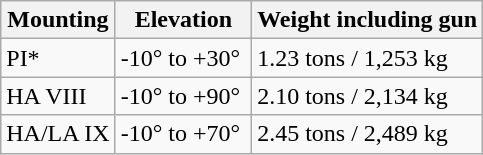<table class="wikitable">
<tr>
<th>Mounting</th>
<th>Elevation</th>
<th>Weight including gun</th>
</tr>
<tr>
<td>PI*</td>
<td>-10° to +30° </td>
<td>1.23 tons / 1,253 kg</td>
</tr>
<tr>
<td>HA VIII</td>
<td>-10° to +90° </td>
<td>2.10 tons / 2,134 kg</td>
</tr>
<tr>
<td>HA/LA IX</td>
<td>-10° to +70° </td>
<td>2.45 tons / 2,489 kg</td>
</tr>
</table>
